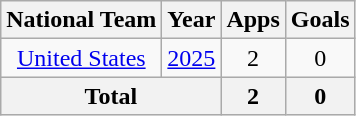<table class="wikitable" style="text-align:center">
<tr>
<th>National Team</th>
<th>Year</th>
<th>Apps</th>
<th>Goals</th>
</tr>
<tr>
<td><a href='#'>United States</a></td>
<td><a href='#'>2025</a></td>
<td>2</td>
<td>0</td>
</tr>
<tr>
<th colspan=2>Total</th>
<th>2</th>
<th>0</th>
</tr>
</table>
